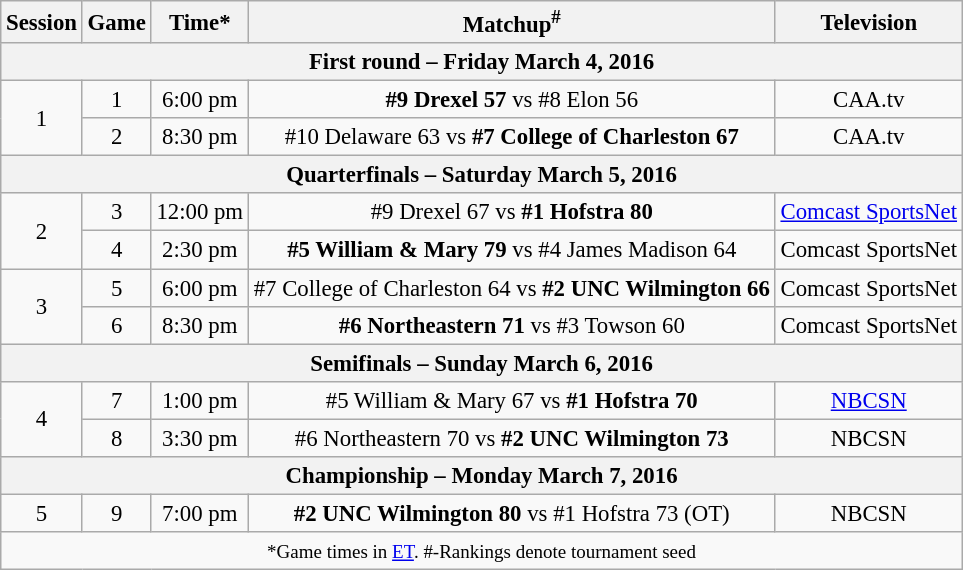<table class="wikitable" style="font-size: 95%;text-align:center">
<tr>
<th>Session</th>
<th>Game</th>
<th>Time*</th>
<th>Matchup<sup>#</sup></th>
<th>Television</th>
</tr>
<tr>
<th colspan=5>First round – Friday March 4, 2016</th>
</tr>
<tr>
<td rowspan=2>1</td>
<td>1</td>
<td>6:00 pm</td>
<td><strong>#9 Drexel 57</strong> vs #8 Elon 56</td>
<td>CAA.tv</td>
</tr>
<tr>
<td>2</td>
<td>8:30 pm</td>
<td>#10 Delaware 63 vs <strong>#7 College of Charleston 67</strong></td>
<td>CAA.tv</td>
</tr>
<tr>
<th colspan=5>Quarterfinals – Saturday March 5, 2016</th>
</tr>
<tr>
<td rowspan=2>2</td>
<td>3</td>
<td>12:00 pm</td>
<td>#9 Drexel 67 vs <strong>#1 Hofstra 80</strong></td>
<td><a href='#'>Comcast SportsNet</a></td>
</tr>
<tr>
<td>4</td>
<td>2:30 pm</td>
<td><strong>#5 William & Mary 79</strong> vs #4 James Madison 64</td>
<td>Comcast SportsNet</td>
</tr>
<tr>
<td rowspan=2>3</td>
<td>5</td>
<td>6:00 pm</td>
<td>#7 College of Charleston 64 vs <strong>#2 UNC Wilmington 66</strong></td>
<td>Comcast SportsNet</td>
</tr>
<tr>
<td>6</td>
<td>8:30 pm</td>
<td><strong>#6 Northeastern 71</strong> vs #3 Towson 60</td>
<td>Comcast SportsNet</td>
</tr>
<tr>
<th colspan=5>Semifinals – Sunday March 6, 2016</th>
</tr>
<tr>
<td rowspan=2>4</td>
<td>7</td>
<td>1:00 pm</td>
<td>#5 William & Mary 67 vs <strong>#1 Hofstra 70</strong></td>
<td><a href='#'>NBCSN</a></td>
</tr>
<tr>
<td>8</td>
<td>3:30 pm</td>
<td>#6 Northeastern 70 vs <strong>#2 UNC Wilmington 73</strong></td>
<td>NBCSN</td>
</tr>
<tr>
<th colspan=5>Championship – Monday March 7, 2016</th>
</tr>
<tr>
<td>5</td>
<td>9</td>
<td>7:00 pm</td>
<td><strong>#2 UNC Wilmington 80</strong> vs #1 Hofstra 73 (OT)</td>
<td>NBCSN</td>
</tr>
<tr>
<td colspan=5><small>*Game times in <a href='#'>ET</a>. #-Rankings denote tournament seed</small></td>
</tr>
</table>
